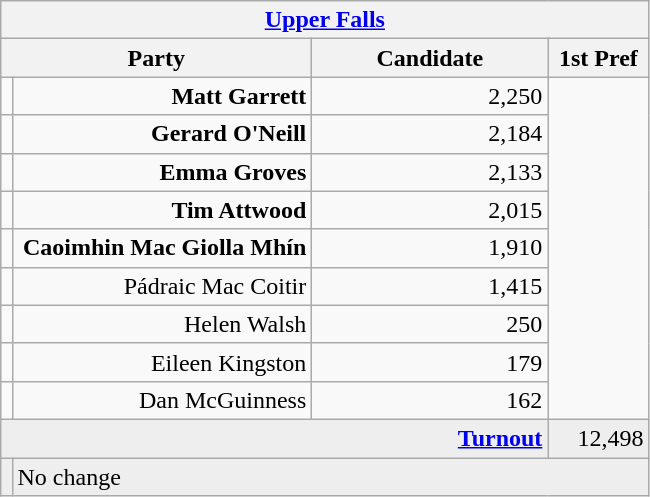<table class="wikitable">
<tr>
<th colspan="4" style="text-align:center;"><a href='#'>Upper Falls</a></th>
</tr>
<tr>
<th colspan="2"  style="text-align:center; width:200px;">Party</th>
<th width=150>Candidate</th>
<th width=60>1st Pref</th>
</tr>
<tr>
<td></td>
<td style="text-align:right;"><strong>Matt Garrett</strong></td>
<td style="text-align:right;">2,250</td>
</tr>
<tr>
<td></td>
<td style="text-align:right;"><strong>Gerard O'Neill</strong></td>
<td style="text-align:right;">2,184</td>
</tr>
<tr>
<td></td>
<td style="text-align:right;"><strong>Emma Groves</strong></td>
<td style="text-align:right;">2,133</td>
</tr>
<tr>
<td></td>
<td style="text-align:right;"><strong>Tim Attwood</strong></td>
<td style="text-align:right;">2,015</td>
</tr>
<tr>
<td></td>
<td style="text-align:right;"><strong>Caoimhin Mac Giolla Mhín</strong></td>
<td style="text-align:right;">1,910</td>
</tr>
<tr>
<td></td>
<td style="text-align:right;">Pádraic Mac Coitir</td>
<td style="text-align:right;">1,415</td>
</tr>
<tr>
<td></td>
<td style="text-align:right;">Helen Walsh</td>
<td style="text-align:right;">250</td>
</tr>
<tr>
<td></td>
<td style="text-align:right;">Eileen Kingston</td>
<td style="text-align:right;">179</td>
</tr>
<tr>
<td></td>
<td style="text-align:right;">Dan McGuinness</td>
<td style="text-align:right;">162</td>
</tr>
<tr style="background:#eee;">
<td colspan="3" style="text-align:right;"><strong><a href='#'>Turnout</a></strong></td>
<td style="text-align:right;">12,498</td>
</tr>
<tr style="background:#eee;">
<td></td>
<td colspan=3>No change</td>
</tr>
</table>
